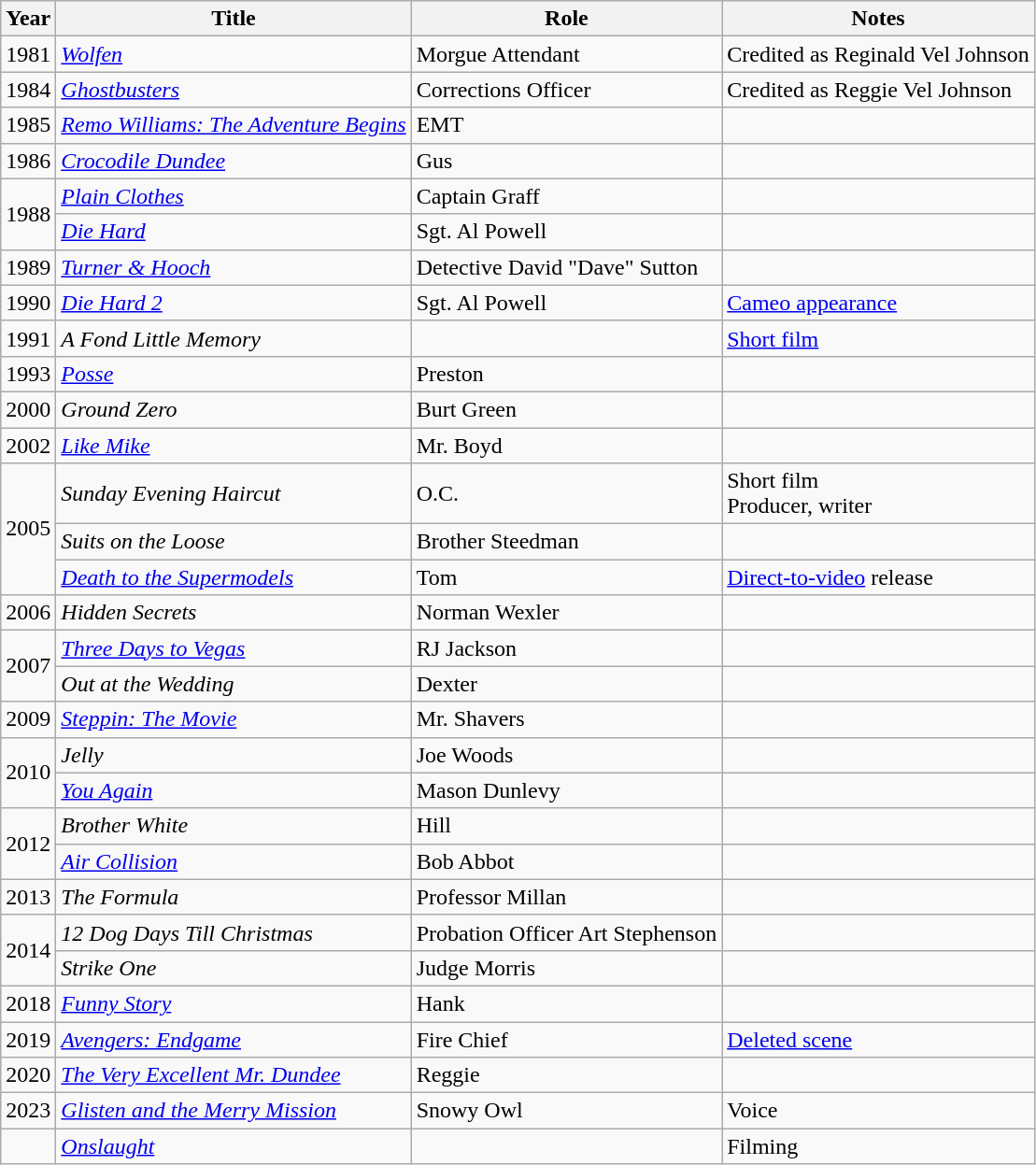<table class="wikitable sortable">
<tr>
<th>Year</th>
<th>Title</th>
<th>Role</th>
<th class="unsortable">Notes</th>
</tr>
<tr>
<td>1981</td>
<td><em><a href='#'>Wolfen</a></em></td>
<td>Morgue Attendant</td>
<td>Credited as Reginald Vel Johnson</td>
</tr>
<tr>
<td>1984</td>
<td><em><a href='#'>Ghostbusters</a></em></td>
<td>Corrections Officer</td>
<td>Credited as Reggie Vel Johnson</td>
</tr>
<tr>
<td>1985</td>
<td><em><a href='#'>Remo Williams: The Adventure Begins</a></em></td>
<td>EMT</td>
<td></td>
</tr>
<tr>
<td>1986</td>
<td><em><a href='#'>Crocodile Dundee</a></em></td>
<td>Gus</td>
<td></td>
</tr>
<tr>
<td rowspan=2>1988</td>
<td><em><a href='#'>Plain Clothes</a></em></td>
<td>Captain Graff</td>
<td></td>
</tr>
<tr>
<td><em><a href='#'>Die Hard</a></em></td>
<td>Sgt. Al Powell</td>
<td></td>
</tr>
<tr>
<td>1989</td>
<td><em><a href='#'>Turner & Hooch</a></em></td>
<td>Detective David "Dave" Sutton</td>
<td></td>
</tr>
<tr>
<td>1990</td>
<td><em><a href='#'>Die Hard 2</a></em></td>
<td>Sgt. Al Powell</td>
<td><a href='#'>Cameo appearance</a></td>
</tr>
<tr>
<td>1991</td>
<td><em>A Fond Little Memory</em></td>
<td></td>
<td><a href='#'>Short film</a></td>
</tr>
<tr>
<td>1993</td>
<td><em><a href='#'>Posse</a></em></td>
<td>Preston</td>
<td></td>
</tr>
<tr>
<td>2000</td>
<td><em>Ground Zero</em></td>
<td>Burt Green</td>
<td></td>
</tr>
<tr>
<td>2002</td>
<td><em><a href='#'>Like Mike</a></em></td>
<td>Mr. Boyd</td>
<td></td>
</tr>
<tr>
<td rowspan=3>2005</td>
<td><em>Sunday Evening Haircut</em></td>
<td>O.C.</td>
<td>Short film<br>Producer, writer</td>
</tr>
<tr>
<td><em>Suits on the Loose</em></td>
<td>Brother Steedman</td>
<td></td>
</tr>
<tr>
<td><em><a href='#'>Death to the Supermodels</a></em></td>
<td>Tom</td>
<td><a href='#'>Direct-to-video</a> release</td>
</tr>
<tr>
<td>2006</td>
<td><em>Hidden Secrets</em></td>
<td>Norman Wexler</td>
<td></td>
</tr>
<tr>
<td rowspan=2>2007</td>
<td><em><a href='#'>Three Days to Vegas</a></em></td>
<td>RJ Jackson</td>
<td></td>
</tr>
<tr>
<td><em>Out at the Wedding</em></td>
<td>Dexter</td>
<td></td>
</tr>
<tr>
<td>2009</td>
<td><em><a href='#'>Steppin: The Movie</a></em></td>
<td>Mr. Shavers</td>
<td></td>
</tr>
<tr>
<td rowspan=2>2010</td>
<td><em>Jelly</em></td>
<td>Joe Woods</td>
<td></td>
</tr>
<tr>
<td><em><a href='#'>You Again</a></em></td>
<td>Mason Dunlevy</td>
<td></td>
</tr>
<tr>
<td rowspan=2>2012</td>
<td><em>Brother White</em></td>
<td>Hill</td>
<td></td>
</tr>
<tr>
<td><em><a href='#'>Air Collision</a></em></td>
<td>Bob Abbot</td>
<td></td>
</tr>
<tr>
<td>2013</td>
<td><em>The Formula</em></td>
<td>Professor Millan</td>
<td></td>
</tr>
<tr>
<td rowspan=2>2014</td>
<td><em>12 Dog Days Till Christmas</em></td>
<td>Probation Officer Art Stephenson</td>
<td></td>
</tr>
<tr>
<td><em>Strike One</em></td>
<td>Judge Morris</td>
<td></td>
</tr>
<tr>
<td>2018</td>
<td><em><a href='#'>Funny Story</a></em></td>
<td>Hank</td>
<td></td>
</tr>
<tr>
<td>2019</td>
<td><em><a href='#'>Avengers: Endgame</a></em></td>
<td>Fire Chief</td>
<td><a href='#'>Deleted scene</a></td>
</tr>
<tr>
<td>2020</td>
<td><em><a href='#'>The Very Excellent Mr. Dundee</a></em></td>
<td>Reggie</td>
<td></td>
</tr>
<tr>
<td>2023</td>
<td><em><a href='#'>Glisten and the Merry Mission</a></em></td>
<td>Snowy Owl</td>
<td>Voice</td>
</tr>
<tr>
<td></td>
<td><em><a href='#'>Onslaught</a></em></td>
<td></td>
<td>Filming</td>
</tr>
</table>
